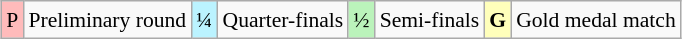<table class="wikitable" style="margin:0.5em auto; font-size:90%; line-height:1.25em; text-align:center">
<tr>
<td bgcolor="#FFBBBB">P</td>
<td>Preliminary round</td>
<td bgcolor="#BBF3FF">¼</td>
<td>Quarter-finals</td>
<td bgcolor="#BBF3BB">½</td>
<td>Semi-finals</td>
<td bgcolor="#FFFFBB"><strong>G</strong></td>
<td>Gold medal match</td>
</tr>
</table>
